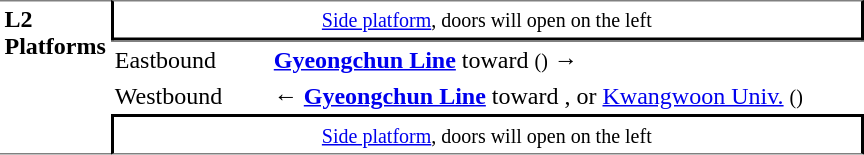<table table border=0 cellspacing=0 cellpadding=3>
<tr>
<td style="border-top:solid 1px gray;border-bottom:solid 1px gray;" width=50 rowspan=10 valign=top><strong>L2<br>Platforms</strong></td>
<td style="border-top:solid 1px gray;border-right:solid 2px black;border-left:solid 2px black;border-bottom:solid 2px black;text-align:center;" colspan=2><small><a href='#'>Side platform</a>, doors will open on the left</small></td>
</tr>
<tr>
<td style="border-bottom:solid 0px gray;border-top:solid 1px gray;" width=100>Eastbound</td>
<td style="border-bottom:solid 0px gray;border-top:solid 1px gray;" width=390> <a href='#'><span><strong>Gyeongchun Line</strong></span></a> toward  <small>()</small> →</td>
</tr>
<tr>
<td>Westbound</td>
<td>← <a href='#'><span><strong>Gyeongchun Line</strong></span></a> toward ,  or <a href='#'>Kwangwoon Univ.</a> <small>()</small></td>
</tr>
<tr>
<td style="border-top:solid 2px black;border-right:solid 2px black;border-left:solid 2px black;border-bottom:solid 1px gray;text-align:center;" colspan=2><small><a href='#'>Side platform</a>, doors will open on the left</small></td>
</tr>
</table>
